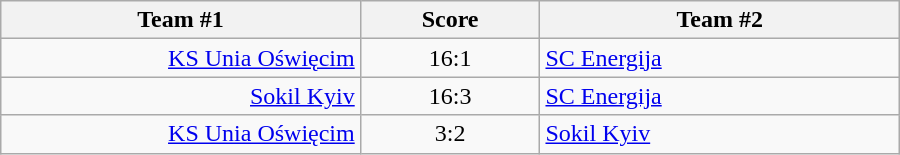<table class="wikitable" style="text-align: center;">
<tr>
<th width=22%>Team #1</th>
<th width=11%>Score</th>
<th width=22%>Team #2</th>
</tr>
<tr>
<td style="text-align: right;"><a href='#'>KS Unia Oświęcim</a> </td>
<td>16:1</td>
<td style="text-align: left;"> <a href='#'>SC Energija</a></td>
</tr>
<tr>
<td style="text-align: right;"><a href='#'>Sokil Kyiv</a> </td>
<td>16:3</td>
<td style="text-align: left;"> <a href='#'>SC Energija</a></td>
</tr>
<tr>
<td style="text-align: right;"><a href='#'>KS Unia Oświęcim</a> </td>
<td>3:2</td>
<td style="text-align: left;"> <a href='#'>Sokil Kyiv</a></td>
</tr>
</table>
